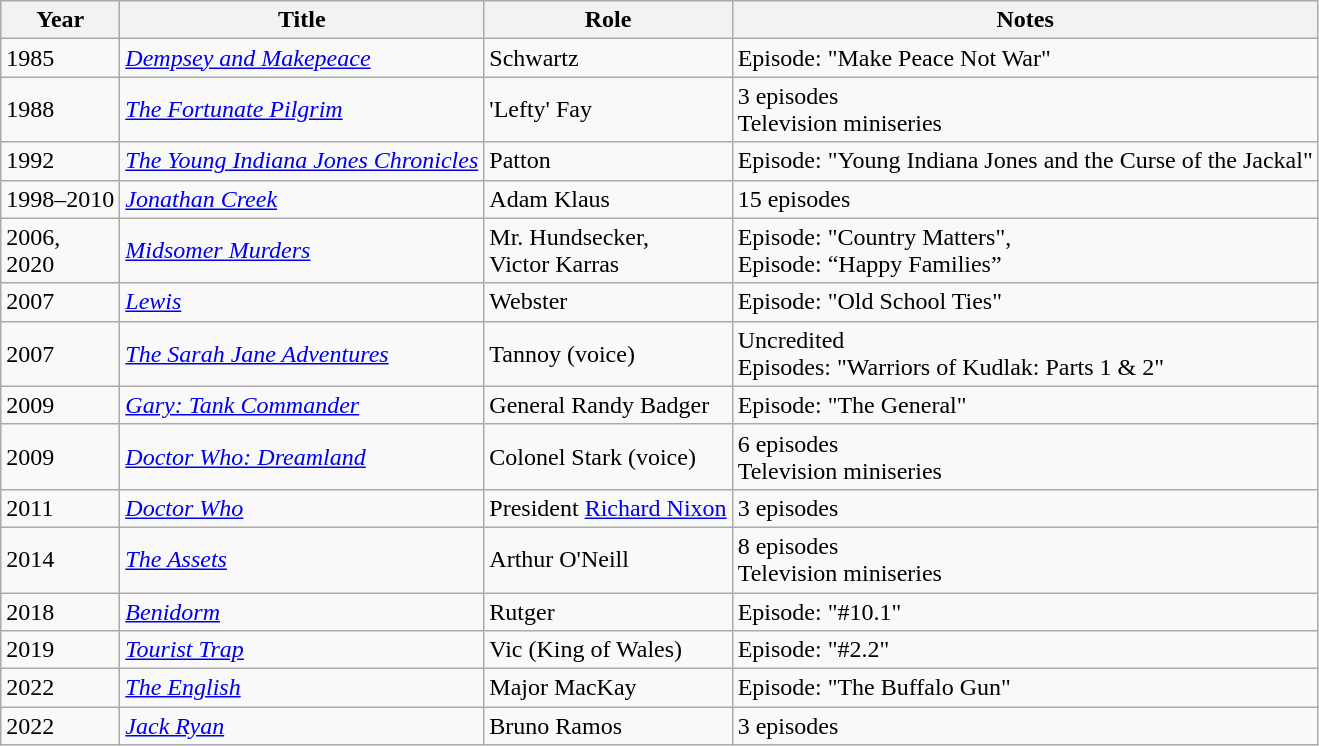<table class="wikitable sortable">
<tr>
<th>Year</th>
<th>Title</th>
<th>Role</th>
<th>Notes</th>
</tr>
<tr>
<td>1985</td>
<td><em><a href='#'>Dempsey and Makepeace</a></em></td>
<td>Schwartz</td>
<td>Episode: "Make Peace Not War"</td>
</tr>
<tr>
<td>1988</td>
<td><em><a href='#'>The Fortunate Pilgrim</a></em></td>
<td>'Lefty' Fay</td>
<td>3 episodes<br>Television miniseries</td>
</tr>
<tr>
<td>1992</td>
<td><em><a href='#'>The Young Indiana Jones Chronicles</a></em></td>
<td>Patton</td>
<td>Episode: "Young Indiana Jones and the Curse of the Jackal"</td>
</tr>
<tr>
<td>1998–2010</td>
<td><em><a href='#'>Jonathan Creek</a></em></td>
<td>Adam Klaus</td>
<td>15 episodes</td>
</tr>
<tr>
<td>2006,<br>2020</td>
<td><em><a href='#'>Midsomer Murders</a></em></td>
<td>Mr. Hundsecker,<br>Victor Karras</td>
<td>Episode: "Country Matters",<br>Episode: “Happy Families”</td>
</tr>
<tr>
<td>2007</td>
<td><em><a href='#'>Lewis</a></em></td>
<td>Webster</td>
<td>Episode: "Old School Ties"</td>
</tr>
<tr>
<td>2007</td>
<td><em><a href='#'>The Sarah Jane Adventures</a></em></td>
<td>Tannoy (voice)</td>
<td>Uncredited<br>Episodes: "Warriors of Kudlak: Parts 1 & 2"</td>
</tr>
<tr>
<td>2009</td>
<td><em><a href='#'>Gary: Tank Commander</a></em></td>
<td>General Randy Badger</td>
<td>Episode: "The General"</td>
</tr>
<tr>
<td>2009</td>
<td><em><a href='#'>Doctor Who: Dreamland</a></em></td>
<td>Colonel Stark (voice)</td>
<td>6 episodes<br>Television miniseries</td>
</tr>
<tr>
<td>2011</td>
<td><em><a href='#'>Doctor Who</a></em></td>
<td>President <a href='#'>Richard Nixon</a></td>
<td>3 episodes</td>
</tr>
<tr>
<td>2014</td>
<td><em><a href='#'>The Assets</a></em></td>
<td>Arthur O'Neill</td>
<td>8 episodes<br>Television miniseries</td>
</tr>
<tr>
<td>2018</td>
<td><em><a href='#'>Benidorm</a></em></td>
<td>Rutger</td>
<td>Episode: "#10.1"</td>
</tr>
<tr>
<td>2019</td>
<td><em><a href='#'>Tourist Trap</a></em></td>
<td>Vic (King of Wales)</td>
<td>Episode: "#2.2"</td>
</tr>
<tr>
<td>2022</td>
<td><em><a href='#'>The English</a></em></td>
<td>Major MacKay</td>
<td>Episode: "The Buffalo Gun"</td>
</tr>
<tr>
<td>2022</td>
<td><em><a href='#'>Jack Ryan</a></em></td>
<td>Bruno Ramos</td>
<td>3 episodes</td>
</tr>
</table>
